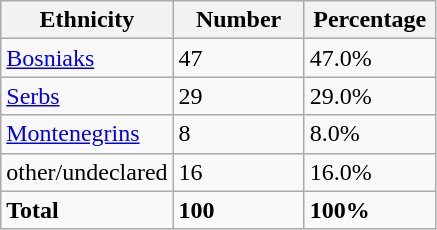<table class="wikitable">
<tr>
<th width="100px">Ethnicity</th>
<th width="80px">Number</th>
<th width="80px">Percentage</th>
</tr>
<tr>
<td><a href='#'>Bosniaks</a></td>
<td>47</td>
<td>47.0%</td>
</tr>
<tr>
<td><a href='#'>Serbs</a></td>
<td>29</td>
<td>29.0%</td>
</tr>
<tr>
<td><a href='#'>Montenegrins</a></td>
<td>8</td>
<td>8.0%</td>
</tr>
<tr>
<td>other/undeclared</td>
<td>16</td>
<td>16.0%</td>
</tr>
<tr>
<td><strong>Total</strong></td>
<td><strong>100</strong></td>
<td><strong>100%</strong></td>
</tr>
</table>
